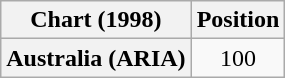<table class="wikitable plainrowheaders" style="text-align:center">
<tr>
<th scope="col">Chart (1998)</th>
<th scope="col">Position</th>
</tr>
<tr>
<th scope="row">Australia (ARIA)</th>
<td>100</td>
</tr>
</table>
